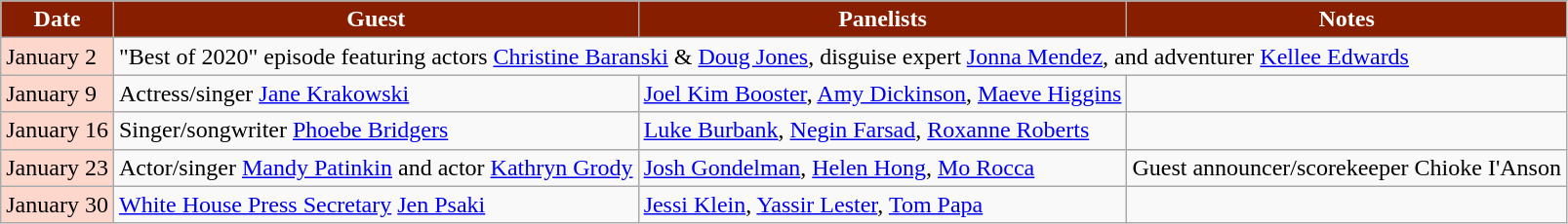<table class="wikitable">
<tr>
<th style="background:#871E00;color:#FFFFFF;">Date</th>
<th style="background:#871E00;color:#FFFFFF;">Guest</th>
<th style="background:#871E00;color:#FFFFFF;">Panelists</th>
<th style="background:#871E00;color:#FFFFFF;">Notes</th>
</tr>
<tr>
<td style="background:#FDD6CC;color:#000000;">January 2</td>
<td colspan=3>"Best of 2020" episode featuring actors <a href='#'>Christine Baranski</a> & <a href='#'>Doug Jones</a>, disguise expert <a href='#'>Jonna Mendez</a>, and adventurer <a href='#'>Kellee Edwards</a></td>
</tr>
<tr>
<td style="background:#FDD6CC;color:#000000;">January 9</td>
<td>Actress/singer <a href='#'>Jane Krakowski</a></td>
<td><a href='#'>Joel Kim Booster</a>, <a href='#'>Amy Dickinson</a>, <a href='#'>Maeve Higgins</a></td>
<td></td>
</tr>
<tr>
<td style="background:#FDD6CC;color:#000000;">January 16</td>
<td>Singer/songwriter <a href='#'>Phoebe Bridgers</a></td>
<td><a href='#'>Luke Burbank</a>, <a href='#'>Negin Farsad</a>, <a href='#'>Roxanne Roberts</a></td>
<td></td>
</tr>
<tr>
<td style="background:#FDD6CC;color:#000000;">January 23</td>
<td>Actor/singer <a href='#'>Mandy Patinkin</a> and actor <a href='#'>Kathryn Grody</a></td>
<td><a href='#'>Josh Gondelman</a>, <a href='#'>Helen Hong</a>, <a href='#'>Mo Rocca</a></td>
<td>Guest announcer/scorekeeper Chioke I'Anson</td>
</tr>
<tr>
<td style="background:#FDD6CC;color:#000000;">January 30</td>
<td><a href='#'>White House Press Secretary</a> <a href='#'>Jen Psaki</a></td>
<td><a href='#'>Jessi Klein</a>, <a href='#'>Yassir Lester</a>, <a href='#'>Tom Papa</a></td>
<td></td>
</tr>
</table>
